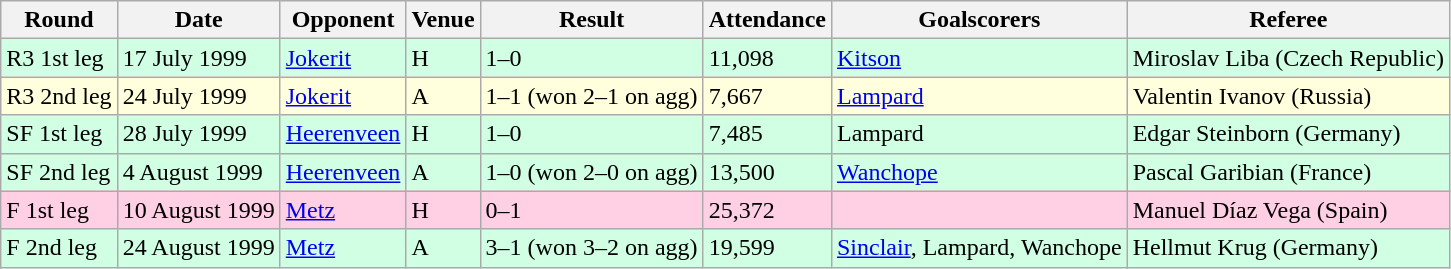<table class="wikitable">
<tr>
<th>Round</th>
<th>Date</th>
<th>Opponent</th>
<th>Venue</th>
<th>Result</th>
<th>Attendance</th>
<th>Goalscorers</th>
<th>Referee</th>
</tr>
<tr style="background-color: #d0ffe3;">
<td>R3 1st leg</td>
<td>17 July 1999</td>
<td><a href='#'>Jokerit</a></td>
<td>H</td>
<td>1–0</td>
<td>11,098</td>
<td><a href='#'>Kitson</a></td>
<td>Miroslav Liba (Czech Republic)</td>
</tr>
<tr style="background-color: #ffffdd;">
<td>R3 2nd leg</td>
<td>24 July 1999</td>
<td><a href='#'>Jokerit</a></td>
<td>A</td>
<td>1–1 (won 2–1 on agg)</td>
<td>7,667</td>
<td><a href='#'>Lampard</a></td>
<td>Valentin Ivanov (Russia)</td>
</tr>
<tr style="background-color: #d0ffe3;">
<td>SF 1st leg</td>
<td>28 July 1999</td>
<td><a href='#'>Heerenveen</a></td>
<td>H</td>
<td>1–0</td>
<td>7,485</td>
<td>Lampard</td>
<td>Edgar Steinborn (Germany)</td>
</tr>
<tr style="background-color: #d0ffe3;">
<td>SF 2nd leg</td>
<td>4 August 1999</td>
<td><a href='#'>Heerenveen</a></td>
<td>A</td>
<td>1–0 (won 2–0 on agg)</td>
<td>13,500</td>
<td><a href='#'>Wanchope</a></td>
<td>Pascal Garibian (France)</td>
</tr>
<tr style="background-color: #ffd0e3;">
<td>F 1st leg</td>
<td>10 August 1999</td>
<td><a href='#'>Metz</a></td>
<td>H</td>
<td>0–1</td>
<td>25,372</td>
<td></td>
<td>Manuel Díaz Vega (Spain)</td>
</tr>
<tr style="background-color: #d0ffe3;">
<td>F 2nd leg</td>
<td>24 August 1999</td>
<td><a href='#'>Metz</a></td>
<td>A</td>
<td>3–1 (won 3–2 on agg)</td>
<td>19,599</td>
<td><a href='#'>Sinclair</a>, Lampard, Wanchope</td>
<td>Hellmut Krug (Germany)</td>
</tr>
</table>
